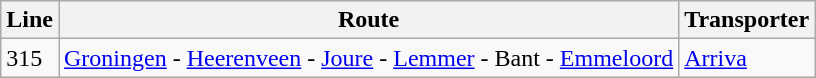<table class="wikitable">
<tr>
<th>Line</th>
<th>Route</th>
<th>Transporter</th>
</tr>
<tr>
<td>315</td>
<td><a href='#'>Groningen</a> - <a href='#'>Heerenveen</a> - <a href='#'>Joure</a> - <a href='#'>Lemmer</a> - Bant - <a href='#'>Emmeloord</a></td>
<td><a href='#'>Arriva</a></td>
</tr>
</table>
